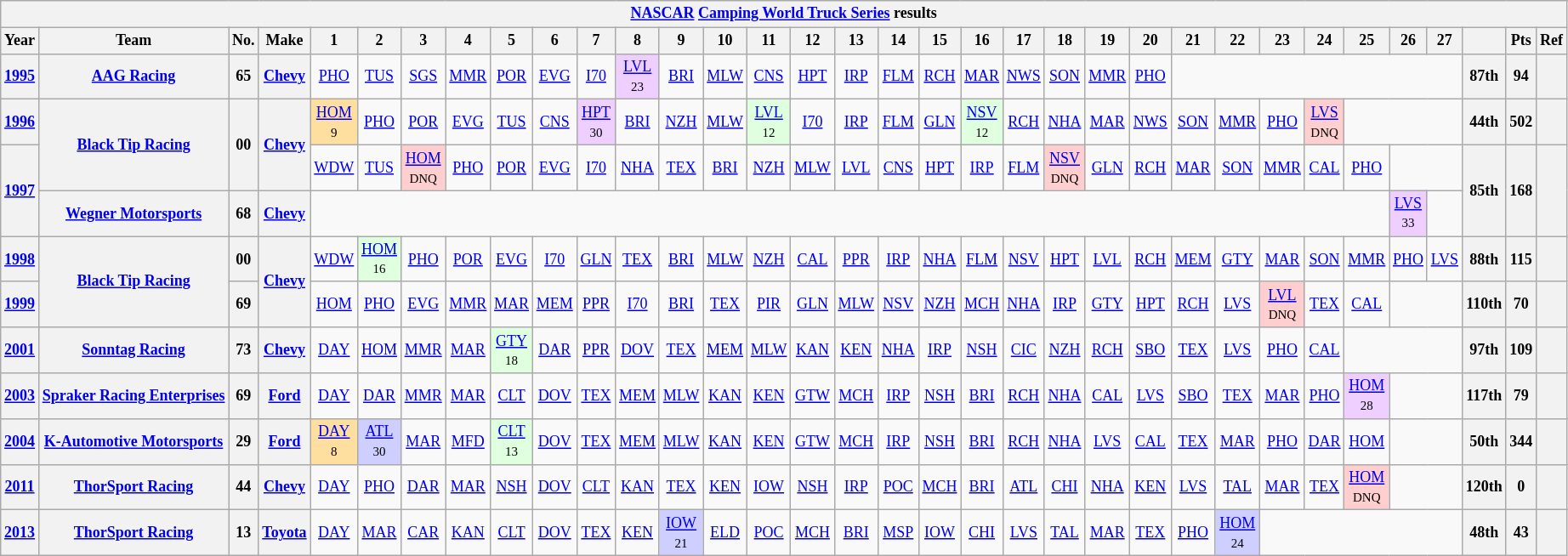<table class="wikitable" style="text-align:center; font-size:75%">
<tr>
<th colspan=45><a href='#'>NASCAR</a> <a href='#'>Camping World Truck Series</a> results</th>
</tr>
<tr>
<th>Year</th>
<th>Team</th>
<th>No.</th>
<th>Make</th>
<th>1</th>
<th>2</th>
<th>3</th>
<th>4</th>
<th>5</th>
<th>6</th>
<th>7</th>
<th>8</th>
<th>9</th>
<th>10</th>
<th>11</th>
<th>12</th>
<th>13</th>
<th>14</th>
<th>15</th>
<th>16</th>
<th>17</th>
<th>18</th>
<th>19</th>
<th>20</th>
<th>21</th>
<th>22</th>
<th>23</th>
<th>24</th>
<th>25</th>
<th>26</th>
<th>27</th>
<th></th>
<th>Pts</th>
<th>Ref</th>
</tr>
<tr>
<th><a href='#'>1995</a></th>
<th><a href='#'>AAG Racing</a></th>
<th>65</th>
<th><a href='#'>Chevy</a></th>
<td><a href='#'>PHO</a></td>
<td><a href='#'>TUS</a></td>
<td><a href='#'>SGS</a></td>
<td><a href='#'>MMR</a></td>
<td><a href='#'>POR</a></td>
<td><a href='#'>EVG</a></td>
<td><a href='#'>I70</a></td>
<td style="background:#EFCFFF;"><a href='#'>LVL</a><br><small>23</small></td>
<td><a href='#'>BRI</a></td>
<td><a href='#'>MLW</a></td>
<td><a href='#'>CNS</a></td>
<td><a href='#'>HPT</a></td>
<td><a href='#'>IRP</a></td>
<td><a href='#'>FLM</a></td>
<td><a href='#'>RCH</a></td>
<td><a href='#'>MAR</a></td>
<td><a href='#'>NWS</a></td>
<td><a href='#'>SON</a></td>
<td><a href='#'>MMR</a></td>
<td><a href='#'>PHO</a></td>
<td colspan=7></td>
<th>87th</th>
<th>94</th>
<th></th>
</tr>
<tr>
<th><a href='#'>1996</a></th>
<th rowspan=2><a href='#'>Black Tip Racing</a></th>
<th rowspan=2>00</th>
<th rowspan=2><a href='#'>Chevy</a></th>
<td style="background:#FFDF9F;"><a href='#'>HOM</a><br><small>9</small></td>
<td><a href='#'>PHO</a></td>
<td><a href='#'>POR</a></td>
<td><a href='#'>EVG</a></td>
<td><a href='#'>TUS</a></td>
<td><a href='#'>CNS</a></td>
<td style="background:#EFCFFF;"><a href='#'>HPT</a><br><small>30</small></td>
<td><a href='#'>BRI</a></td>
<td><a href='#'>NZH</a></td>
<td><a href='#'>MLW</a></td>
<td style="background:#DFFFDF;"><a href='#'>LVL</a><br><small>12</small></td>
<td><a href='#'>I70</a></td>
<td><a href='#'>IRP</a></td>
<td><a href='#'>FLM</a></td>
<td><a href='#'>GLN</a></td>
<td style="background:#DFFFDF;"><a href='#'>NSV</a><br><small>12</small></td>
<td><a href='#'>RCH</a></td>
<td><a href='#'>NHA</a></td>
<td><a href='#'>MAR</a></td>
<td><a href='#'>NWS</a></td>
<td><a href='#'>SON</a></td>
<td><a href='#'>MMR</a></td>
<td><a href='#'>PHO</a></td>
<td style="background:#FFCFCF;"><a href='#'>LVS</a><br><small>DNQ</small></td>
<td colspan=3></td>
<th>44th</th>
<th>502</th>
<th></th>
</tr>
<tr>
<th rowspan=2><a href='#'>1997</a></th>
<td><a href='#'>WDW</a></td>
<td><a href='#'>TUS</a></td>
<td style="background:#FFCFCF;"><a href='#'>HOM</a><br><small>DNQ</small></td>
<td><a href='#'>PHO</a></td>
<td><a href='#'>POR</a></td>
<td><a href='#'>EVG</a></td>
<td><a href='#'>I70</a></td>
<td><a href='#'>NHA</a></td>
<td><a href='#'>TEX</a></td>
<td><a href='#'>BRI</a></td>
<td><a href='#'>NZH</a></td>
<td><a href='#'>MLW</a></td>
<td><a href='#'>LVL</a></td>
<td><a href='#'>CNS</a></td>
<td><a href='#'>HPT</a></td>
<td><a href='#'>IRP</a></td>
<td><a href='#'>FLM</a></td>
<td style="background:#FFCFCF;"><a href='#'>NSV</a><br><small>DNQ</small></td>
<td><a href='#'>GLN</a></td>
<td><a href='#'>RCH</a></td>
<td><a href='#'>MAR</a></td>
<td><a href='#'>SON</a></td>
<td><a href='#'>MMR</a></td>
<td><a href='#'>CAL</a></td>
<td><a href='#'>PHO</a></td>
<td colspan=2></td>
<th rowspan=2>85th</th>
<th rowspan=2>168</th>
<th rowspan=2></th>
</tr>
<tr>
<th><a href='#'>Wegner Motorsports</a></th>
<th>68</th>
<th><a href='#'>Chevy</a></th>
<td colspan=25></td>
<td style="background:#EFCFFF;"><a href='#'>LVS</a><br><small>33</small></td>
<td></td>
</tr>
<tr>
<th><a href='#'>1998</a></th>
<th rowspan=2><a href='#'>Black Tip Racing</a></th>
<th>00</th>
<th rowspan=2><a href='#'>Chevy</a></th>
<td><a href='#'>WDW</a></td>
<td style="background:#DFFFDF;"><a href='#'>HOM</a><br><small>16</small></td>
<td><a href='#'>PHO</a></td>
<td><a href='#'>POR</a></td>
<td><a href='#'>EVG</a></td>
<td><a href='#'>I70</a></td>
<td><a href='#'>GLN</a></td>
<td><a href='#'>TEX</a></td>
<td><a href='#'>BRI</a></td>
<td><a href='#'>MLW</a></td>
<td><a href='#'>NZH</a></td>
<td><a href='#'>CAL</a></td>
<td><a href='#'>PPR</a></td>
<td><a href='#'>IRP</a></td>
<td><a href='#'>NHA</a></td>
<td><a href='#'>FLM</a></td>
<td><a href='#'>NSV</a></td>
<td><a href='#'>HPT</a></td>
<td><a href='#'>LVL</a></td>
<td><a href='#'>RCH</a></td>
<td><a href='#'>MEM</a></td>
<td><a href='#'>GTY</a></td>
<td><a href='#'>MAR</a></td>
<td><a href='#'>SON</a></td>
<td><a href='#'>MMR</a></td>
<td><a href='#'>PHO</a></td>
<td><a href='#'>LVS</a></td>
<th>88th</th>
<th>115</th>
<th></th>
</tr>
<tr>
<th><a href='#'>1999</a></th>
<th>69</th>
<td><a href='#'>HOM</a></td>
<td><a href='#'>PHO</a></td>
<td><a href='#'>EVG</a></td>
<td><a href='#'>MMR</a></td>
<td><a href='#'>MAR</a></td>
<td><a href='#'>MEM</a></td>
<td><a href='#'>PPR</a></td>
<td><a href='#'>I70</a></td>
<td><a href='#'>BRI</a></td>
<td><a href='#'>TEX</a></td>
<td><a href='#'>PIR</a></td>
<td><a href='#'>GLN</a></td>
<td><a href='#'>MLW</a></td>
<td><a href='#'>NSV</a></td>
<td><a href='#'>NZH</a></td>
<td><a href='#'>MCH</a></td>
<td><a href='#'>NHA</a></td>
<td><a href='#'>IRP</a></td>
<td><a href='#'>GTY</a></td>
<td><a href='#'>HPT</a></td>
<td><a href='#'>RCH</a></td>
<td><a href='#'>LVS</a></td>
<td style="background:#FFCFCF;"><a href='#'>LVL</a><br><small>DNQ</small></td>
<td><a href='#'>TEX</a></td>
<td><a href='#'>CAL</a></td>
<td colspan=2></td>
<th>110th</th>
<th>70</th>
<th></th>
</tr>
<tr>
<th><a href='#'>2001</a></th>
<th><a href='#'>Sonntag Racing</a></th>
<th>73</th>
<th><a href='#'>Chevy</a></th>
<td><a href='#'>DAY</a></td>
<td><a href='#'>HOM</a></td>
<td><a href='#'>MMR</a></td>
<td><a href='#'>MAR</a></td>
<td style="background:#DFFFDF;"><a href='#'>GTY</a><br><small>18</small></td>
<td><a href='#'>DAR</a></td>
<td><a href='#'>PPR</a></td>
<td><a href='#'>DOV</a></td>
<td><a href='#'>TEX</a></td>
<td><a href='#'>MEM</a></td>
<td><a href='#'>MLW</a></td>
<td><a href='#'>KAN</a></td>
<td><a href='#'>KEN</a></td>
<td><a href='#'>NHA</a></td>
<td><a href='#'>IRP</a></td>
<td><a href='#'>NSH</a></td>
<td><a href='#'>CIC</a></td>
<td><a href='#'>NZH</a></td>
<td><a href='#'>RCH</a></td>
<td><a href='#'>SBO</a></td>
<td><a href='#'>TEX</a></td>
<td><a href='#'>LVS</a></td>
<td><a href='#'>PHO</a></td>
<td><a href='#'>CAL</a></td>
<td colspan=3></td>
<th>97th</th>
<th>109</th>
<th></th>
</tr>
<tr>
<th><a href='#'>2003</a></th>
<th><a href='#'>Spraker Racing Enterprises</a></th>
<th>69</th>
<th><a href='#'>Ford</a></th>
<td><a href='#'>DAY</a></td>
<td><a href='#'>DAR</a></td>
<td><a href='#'>MMR</a></td>
<td><a href='#'>MAR</a></td>
<td><a href='#'>CLT</a></td>
<td><a href='#'>DOV</a></td>
<td><a href='#'>TEX</a></td>
<td><a href='#'>MEM</a></td>
<td><a href='#'>MLW</a></td>
<td><a href='#'>KAN</a></td>
<td><a href='#'>KEN</a></td>
<td><a href='#'>GTW</a></td>
<td><a href='#'>MCH</a></td>
<td><a href='#'>IRP</a></td>
<td><a href='#'>NSH</a></td>
<td><a href='#'>BRI</a></td>
<td><a href='#'>RCH</a></td>
<td><a href='#'>NHA</a></td>
<td><a href='#'>CAL</a></td>
<td><a href='#'>LVS</a></td>
<td><a href='#'>SBO</a></td>
<td><a href='#'>TEX</a></td>
<td><a href='#'>MAR</a></td>
<td><a href='#'>PHO</a></td>
<td style="background:#EFCFFF;"><a href='#'>HOM</a><br><small>28</small></td>
<td colspan=2></td>
<th>117th</th>
<th>79</th>
<th></th>
</tr>
<tr>
<th><a href='#'>2004</a></th>
<th><a href='#'>K-Automotive Motorsports</a></th>
<th>29</th>
<th><a href='#'>Ford</a></th>
<td style="background:#FFDF9F;"><a href='#'>DAY</a><br><small>8</small></td>
<td style="background:#CFCFFF;"><a href='#'>ATL</a><br><small>30</small></td>
<td><a href='#'>MAR</a></td>
<td><a href='#'>MFD</a></td>
<td style="background:#DFFFDF;"><a href='#'>CLT</a><br><small>13</small></td>
<td><a href='#'>DOV</a></td>
<td><a href='#'>TEX</a></td>
<td><a href='#'>MEM</a></td>
<td><a href='#'>MLW</a></td>
<td><a href='#'>KAN</a></td>
<td><a href='#'>KEN</a></td>
<td><a href='#'>GTW</a></td>
<td><a href='#'>MCH</a></td>
<td><a href='#'>IRP</a></td>
<td><a href='#'>NSH</a></td>
<td><a href='#'>BRI</a></td>
<td><a href='#'>RCH</a></td>
<td><a href='#'>NHA</a></td>
<td><a href='#'>LVS</a></td>
<td><a href='#'>CAL</a></td>
<td><a href='#'>TEX</a></td>
<td><a href='#'>MAR</a></td>
<td><a href='#'>PHO</a></td>
<td><a href='#'>DAR</a></td>
<td><a href='#'>HOM</a></td>
<td colspan=2></td>
<th>50th</th>
<th>344</th>
<th></th>
</tr>
<tr>
<th><a href='#'>2011</a></th>
<th><a href='#'>ThorSport Racing</a></th>
<th>44</th>
<th><a href='#'>Chevy</a></th>
<td><a href='#'>DAY</a></td>
<td><a href='#'>PHO</a></td>
<td><a href='#'>DAR</a></td>
<td><a href='#'>MAR</a></td>
<td><a href='#'>NSH</a></td>
<td><a href='#'>DOV</a></td>
<td><a href='#'>CLT</a></td>
<td><a href='#'>KAN</a></td>
<td><a href='#'>TEX</a></td>
<td><a href='#'>KEN</a></td>
<td><a href='#'>IOW</a></td>
<td><a href='#'>NSH</a></td>
<td><a href='#'>IRP</a></td>
<td><a href='#'>POC</a></td>
<td><a href='#'>MCH</a></td>
<td><a href='#'>BRI</a></td>
<td><a href='#'>ATL</a></td>
<td><a href='#'>CHI</a></td>
<td><a href='#'>NHA</a></td>
<td><a href='#'>KEN</a></td>
<td><a href='#'>LVS</a></td>
<td><a href='#'>TAL</a></td>
<td><a href='#'>MAR</a></td>
<td><a href='#'>TEX</a></td>
<td style="background:#FFCFCF;"><a href='#'>HOM</a><br><small>DNQ</small></td>
<td colspan=2></td>
<th>120th</th>
<th>0</th>
<th></th>
</tr>
<tr>
<th><a href='#'>2013</a></th>
<th><a href='#'>ThorSport Racing</a></th>
<th>13</th>
<th><a href='#'>Toyota</a></th>
<td><a href='#'>DAY</a></td>
<td><a href='#'>MAR</a></td>
<td><a href='#'>CAR</a></td>
<td><a href='#'>KAN</a></td>
<td><a href='#'>CLT</a></td>
<td><a href='#'>DOV</a></td>
<td><a href='#'>TEX</a></td>
<td><a href='#'>KEN</a></td>
<td style="background:#CFCFFF;"><a href='#'>IOW</a><br><small>21</small></td>
<td><a href='#'>ELD</a></td>
<td><a href='#'>POC</a></td>
<td><a href='#'>MCH</a></td>
<td><a href='#'>BRI</a></td>
<td><a href='#'>MSP</a></td>
<td><a href='#'>IOW</a></td>
<td><a href='#'>CHI</a></td>
<td><a href='#'>LVS</a></td>
<td><a href='#'>TAL</a></td>
<td><a href='#'>MAR</a></td>
<td><a href='#'>TEX</a></td>
<td><a href='#'>PHO</a></td>
<td style="background:#CFCFFF;"><a href='#'>HOM</a><br><small>24</small></td>
<td colspan=5></td>
<th>48th</th>
<th>43</th>
<th></th>
</tr>
</table>
